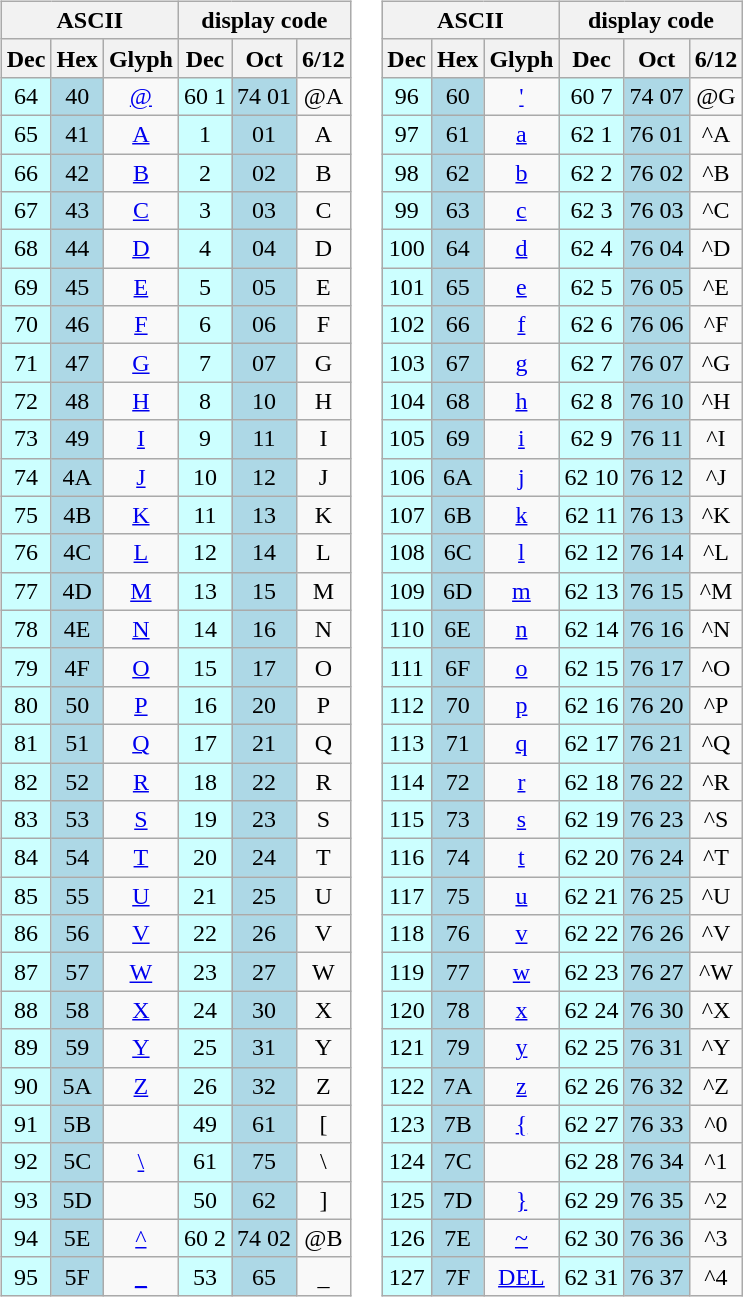<table style="text-align:center;">
<tr style="vertical-align:top;">
<td><br><table class="wikitable" style="text-align: center;">
<tr>
<th colspan="3">ASCII</th>
<th colspan="3">display code</th>
</tr>
<tr>
<th>Dec</th>
<th>Hex</th>
<th>Glyph</th>
<th>Dec</th>
<th>Oct</th>
<th>6/12</th>
</tr>
<tr>
<td style="background:#cff;">64</td>
<td style="background:lightblue;">40</td>
<td><a href='#'>@</a></td>
<td style="background:#CFF;">60 1</td>
<td style="background:lightblue;">74 01</td>
<td>@A</td>
</tr>
<tr>
<td style="background:#cff;">65</td>
<td style="background:lightblue;">41</td>
<td><a href='#'>A</a></td>
<td style="background:#CFF;">1</td>
<td style="background:lightblue;">01</td>
<td>A</td>
</tr>
<tr>
<td style="background:#cff;">66</td>
<td style="background:lightblue;">42</td>
<td><a href='#'>B</a></td>
<td style="background:#CFF;">2</td>
<td style="background:lightblue;">02</td>
<td>B</td>
</tr>
<tr>
<td style="background:#cff;">67</td>
<td style="background:lightblue;">43</td>
<td><a href='#'>C</a></td>
<td style="background:#CFF;">3</td>
<td style="background:lightblue;">03</td>
<td>C</td>
</tr>
<tr>
<td style="background:#cff;">68</td>
<td style="background:lightblue;">44</td>
<td><a href='#'>D</a></td>
<td style="background:#CFF;">4</td>
<td style="background:lightblue;">04</td>
<td>D</td>
</tr>
<tr>
<td style="background:#cff;">69</td>
<td style="background:lightblue;">45</td>
<td><a href='#'>E</a></td>
<td style="background:#CFF;">5</td>
<td style="background:lightblue;">05</td>
<td>E</td>
</tr>
<tr>
<td style="background:#cff;">70</td>
<td style="background:lightblue;">46</td>
<td><a href='#'>F</a></td>
<td style="background:#CFF;">6</td>
<td style="background:lightblue;">06</td>
<td>F</td>
</tr>
<tr>
<td style="background:#cff;">71</td>
<td style="background:lightblue;">47</td>
<td><a href='#'>G</a></td>
<td style="background:#CFF;">7</td>
<td style="background:lightblue;">07</td>
<td>G</td>
</tr>
<tr>
<td style="background:#cff;">72</td>
<td style="background:lightblue;">48</td>
<td><a href='#'>H</a></td>
<td style="background:#CFF;">8</td>
<td style="background:lightblue;">10</td>
<td>H</td>
</tr>
<tr>
<td style="background:#cff;">73</td>
<td style="background:lightblue;">49</td>
<td><a href='#'>I</a></td>
<td style="background:#CFF;">9</td>
<td style="background:lightblue;">11</td>
<td>I</td>
</tr>
<tr>
<td style="background:#cff;">74</td>
<td style="background:lightblue;">4A</td>
<td><a href='#'>J</a></td>
<td style="background:#CFF;">10</td>
<td style="background:lightblue;">12</td>
<td>J</td>
</tr>
<tr>
<td style="background:#cff;">75</td>
<td style="background:lightblue;">4B</td>
<td><a href='#'>K</a></td>
<td style="background:#CFF;">11</td>
<td style="background:lightblue;">13</td>
<td>K</td>
</tr>
<tr>
<td style="background:#cff;">76</td>
<td style="background:lightblue;">4C</td>
<td><a href='#'>L</a></td>
<td style="background:#CFF;">12</td>
<td style="background:lightblue;">14</td>
<td>L</td>
</tr>
<tr>
<td style="background:#cff;">77</td>
<td style="background:lightblue;">4D</td>
<td><a href='#'>M</a></td>
<td style="background:#CFF;">13</td>
<td style="background:lightblue;">15</td>
<td>M</td>
</tr>
<tr>
<td style="background:#cff;">78</td>
<td style="background:lightblue;">4E</td>
<td><a href='#'>N</a></td>
<td style="background:#CFF;">14</td>
<td style="background:lightblue;">16</td>
<td>N</td>
</tr>
<tr>
<td style="background:#cff;">79</td>
<td style="background:lightblue;">4F</td>
<td><a href='#'>O</a></td>
<td style="background:#CFF;">15</td>
<td style="background:lightblue;">17</td>
<td>O</td>
</tr>
<tr>
<td style="background:#cff;">80</td>
<td style="background:lightblue;">50</td>
<td><a href='#'>P</a></td>
<td style="background:#CFF;">16</td>
<td style="background:lightblue;">20</td>
<td>P</td>
</tr>
<tr>
<td style="background:#cff;">81</td>
<td style="background:lightblue;">51</td>
<td><a href='#'>Q</a></td>
<td style="background:#CFF;">17</td>
<td style="background:lightblue;">21</td>
<td>Q</td>
</tr>
<tr>
<td style="background:#cff;">82</td>
<td style="background:lightblue;">52</td>
<td><a href='#'>R</a></td>
<td style="background:#CFF;">18</td>
<td style="background:lightblue;">22</td>
<td>R</td>
</tr>
<tr>
<td style="background:#cff;">83</td>
<td style="background:lightblue;">53</td>
<td><a href='#'>S</a></td>
<td style="background:#CFF;">19</td>
<td style="background:lightblue;">23</td>
<td>S</td>
</tr>
<tr>
<td style="background:#cff;">84</td>
<td style="background:lightblue;">54</td>
<td><a href='#'>T</a></td>
<td style="background:#CFF;">20</td>
<td style="background:lightblue;">24</td>
<td>T</td>
</tr>
<tr>
<td style="background:#cff;">85</td>
<td style="background:lightblue;">55</td>
<td><a href='#'>U</a></td>
<td style="background:#CFF;">21</td>
<td style="background:lightblue;">25</td>
<td>U</td>
</tr>
<tr>
<td style="background:#cff;">86</td>
<td style="background:lightblue;">56</td>
<td><a href='#'>V</a></td>
<td style="background:#CFF;">22</td>
<td style="background:lightblue;">26</td>
<td>V</td>
</tr>
<tr>
<td style="background:#cff;">87</td>
<td style="background:lightblue;">57</td>
<td><a href='#'>W</a></td>
<td style="background:#CFF;">23</td>
<td style="background:lightblue;">27</td>
<td>W</td>
</tr>
<tr>
<td style="background:#cff;">88</td>
<td style="background:lightblue;">58</td>
<td><a href='#'>X</a></td>
<td style="background:#CFF;">24</td>
<td style="background:lightblue;">30</td>
<td>X</td>
</tr>
<tr>
<td style="background:#cff;">89</td>
<td style="background:lightblue;">59</td>
<td><a href='#'>Y</a></td>
<td style="background:#CFF;">25</td>
<td style="background:lightblue;">31</td>
<td>Y</td>
</tr>
<tr>
<td style="background:#cff;">90</td>
<td style="background:lightblue;">5A</td>
<td><a href='#'>Z</a></td>
<td style="background:#CFF;">26</td>
<td style="background:lightblue;">32</td>
<td>Z</td>
</tr>
<tr>
<td style="background:#cff;">91</td>
<td style="background:lightblue;">5B</td>
<td><a href='#'></a></td>
<td style="background:#CFF;">49</td>
<td style="background:lightblue;">61</td>
<td>[</td>
</tr>
<tr>
<td style="background:#cff;">92</td>
<td style="background:lightblue;">5C</td>
<td><a href='#'>\</a></td>
<td style="background:#CFF;">61</td>
<td style="background:lightblue;">75</td>
<td>\</td>
</tr>
<tr>
<td style="background:#cff;">93</td>
<td style="background:lightblue;">5D</td>
<td><a href='#'></a></td>
<td style="background:#CFF;">50</td>
<td style="background:lightblue;">62</td>
<td>]</td>
</tr>
<tr>
<td style="background:#cff;">94</td>
<td style="background:lightblue;">5E</td>
<td><a href='#'>^</a></td>
<td style="background:#CFF;">60 2</td>
<td style="background:lightblue;">74 02</td>
<td>@B</td>
</tr>
<tr>
<td style="background:#cff;">95</td>
<td style="background:lightblue;">5F</td>
<td><a href='#'>_</a></td>
<td style="background:#CFF;">53</td>
<td style="background:lightblue;">65</td>
<td>_</td>
</tr>
</table>
</td>
<td><br><table class="wikitable" style="text-align:center;">
<tr style="vertical-align:bottom;">
<th colspan="3">ASCII</th>
<th colspan="3">display code</th>
</tr>
<tr>
<th>Dec</th>
<th>Hex</th>
<th>Glyph</th>
<th>Dec</th>
<th>Oct</th>
<th>6/12</th>
</tr>
<tr>
<td style="background:#cff;">96</td>
<td style="background:lightblue;">60</td>
<td><a href='#'>'</a></td>
<td style="background:#CFF;">60 7</td>
<td style="background:lightblue;">74 07</td>
<td>@G</td>
</tr>
<tr>
<td style="background:#cff;">97</td>
<td style="background:lightblue;">61</td>
<td><a href='#'>a</a></td>
<td style="background:#CFF;">62 1</td>
<td style="background:lightblue;">76 01</td>
<td>^A</td>
</tr>
<tr>
<td style="background:#cff;">98</td>
<td style="background:lightblue;">62</td>
<td><a href='#'>b</a></td>
<td style="background:#CFF;">62 2</td>
<td style="background:lightblue;">76 02</td>
<td>^B</td>
</tr>
<tr>
<td style="background:#cff;">99</td>
<td style="background:lightblue;">63</td>
<td><a href='#'>c</a></td>
<td style="background:#CFF;">62 3</td>
<td style="background:lightblue;">76 03</td>
<td>^C</td>
</tr>
<tr>
<td style="background:#cff;">100</td>
<td style="background:lightblue;">64</td>
<td><a href='#'>d</a></td>
<td style="background:#CFF;">62 4</td>
<td style="background:lightblue;">76 04</td>
<td>^D</td>
</tr>
<tr>
<td style="background:#cff;">101</td>
<td style="background:lightblue;">65</td>
<td><a href='#'>e</a></td>
<td style="background:#CFF;">62 5</td>
<td style="background:lightblue;">76 05</td>
<td>^E</td>
</tr>
<tr>
<td style="background:#cff;">102</td>
<td style="background:lightblue;">66</td>
<td><a href='#'>f</a></td>
<td style="background:#CFF;">62 6</td>
<td style="background:lightblue;">76 06</td>
<td>^F</td>
</tr>
<tr>
<td style="background:#cff;">103</td>
<td style="background:lightblue;">67</td>
<td><a href='#'>g</a></td>
<td style="background:#CFF;">62 7</td>
<td style="background:lightblue;">76 07</td>
<td>^G</td>
</tr>
<tr>
<td style="background:#cff;">104</td>
<td style="background:lightblue;">68</td>
<td><a href='#'>h</a></td>
<td style="background:#CFF;">62 8</td>
<td style="background:lightblue;">76 10</td>
<td>^H</td>
</tr>
<tr>
<td style="background:#cff;">105</td>
<td style="background:lightblue;">69</td>
<td><a href='#'>i</a></td>
<td style="background:#CFF;">62 9</td>
<td style="background:lightblue;">76 11</td>
<td>^I</td>
</tr>
<tr>
<td style="background:#cff;">106</td>
<td style="background:lightblue;">6A</td>
<td><a href='#'>j</a></td>
<td style="background:#CFF;">62 10</td>
<td style="background:lightblue;">76 12</td>
<td>^J</td>
</tr>
<tr>
<td style="background:#cff;">107</td>
<td style="background:lightblue;">6B</td>
<td><a href='#'>k</a></td>
<td style="background:#CFF;">62 11</td>
<td style="background:lightblue;">76 13</td>
<td>^K</td>
</tr>
<tr>
<td style="background:#cff;">108</td>
<td style="background:lightblue;">6C</td>
<td><a href='#'>l</a></td>
<td style="background:#CFF;">62 12</td>
<td style="background:lightblue;">76 14</td>
<td>^L</td>
</tr>
<tr>
<td style="background:#cff;">109</td>
<td style="background:lightblue;">6D</td>
<td><a href='#'>m</a></td>
<td style="background:#CFF;">62 13</td>
<td style="background:lightblue;">76 15</td>
<td>^M</td>
</tr>
<tr>
<td style="background:#cff;">110</td>
<td style="background:lightblue;">6E</td>
<td><a href='#'>n</a></td>
<td style="background:#CFF;">62 14</td>
<td style="background:lightblue;">76 16</td>
<td>^N</td>
</tr>
<tr>
<td style="background:#cff;">111</td>
<td style="background:lightblue;">6F</td>
<td><a href='#'>o</a></td>
<td style="background:#CFF;">62 15</td>
<td style="background:lightblue;">76 17</td>
<td>^O</td>
</tr>
<tr>
<td style="background:#cff;">112</td>
<td style="background:lightblue;">70</td>
<td><a href='#'>p</a></td>
<td style="background:#CFF;">62 16</td>
<td style="background:lightblue;">76 20</td>
<td>^P</td>
</tr>
<tr>
<td style="background:#cff;">113</td>
<td style="background:lightblue;">71</td>
<td><a href='#'>q</a></td>
<td style="background:#CFF;">62 17</td>
<td style="background:lightblue;">76 21</td>
<td>^Q</td>
</tr>
<tr>
<td style="background:#cff;">114</td>
<td style="background:lightblue;">72</td>
<td><a href='#'>r</a></td>
<td style="background:#CFF;">62 18</td>
<td style="background:lightblue;">76 22</td>
<td>^R</td>
</tr>
<tr>
<td style="background:#cff;">115</td>
<td style="background:lightblue;">73</td>
<td><a href='#'>s</a></td>
<td style="background:#CFF;">62 19</td>
<td style="background:lightblue;">76 23</td>
<td>^S</td>
</tr>
<tr>
<td style="background:#cff;">116</td>
<td style="background:lightblue;">74</td>
<td><a href='#'>t</a></td>
<td style="background:#CFF;">62 20</td>
<td style="background:lightblue;">76 24</td>
<td>^T</td>
</tr>
<tr>
<td style="background:#cff;">117</td>
<td style="background:lightblue;">75</td>
<td><a href='#'>u</a></td>
<td style="background:#CFF;">62 21</td>
<td style="background:lightblue;">76 25</td>
<td>^U</td>
</tr>
<tr>
<td style="background:#cff;">118</td>
<td style="background:lightblue;">76</td>
<td><a href='#'>v</a></td>
<td style="background:#CFF;">62 22</td>
<td style="background:lightblue;">76 26</td>
<td>^V</td>
</tr>
<tr>
<td style="background:#cff;">119</td>
<td style="background:lightblue;">77</td>
<td><a href='#'>w</a></td>
<td style="background:#CFF;">62 23</td>
<td style="background:lightblue;">76 27</td>
<td>^W</td>
</tr>
<tr>
<td style="background:#cff;">120</td>
<td style="background:lightblue;">78</td>
<td><a href='#'>x</a></td>
<td style="background:#CFF;">62 24</td>
<td style="background:lightblue;">76 30</td>
<td>^X</td>
</tr>
<tr>
<td style="background:#cff;">121</td>
<td style="background:lightblue;">79</td>
<td><a href='#'>y</a></td>
<td style="background:#CFF;">62 25</td>
<td style="background:lightblue;">76 31</td>
<td>^Y</td>
</tr>
<tr>
<td style="background:#cff;">122</td>
<td style="background:lightblue;">7A</td>
<td><a href='#'>z</a></td>
<td style="background:#CFF;">62 26</td>
<td style="background:lightblue;">76 32</td>
<td>^Z</td>
</tr>
<tr>
<td style="background:#cff;">123</td>
<td style="background:lightblue;">7B</td>
<td><a href='#'>{</a></td>
<td style="background:#CFF;">62 27</td>
<td style="background:lightblue;">76 33</td>
<td>^0</td>
</tr>
<tr>
<td style="background:#cff;">124</td>
<td style="background:lightblue;">7C</td>
<td><a href='#'></a></td>
<td style="background:#CFF;">62 28</td>
<td style="background:lightblue;">76 34</td>
<td>^1</td>
</tr>
<tr>
<td style="background:#cff;">125</td>
<td style="background:lightblue;">7D</td>
<td><a href='#'>}</a></td>
<td style="background:#CFF;">62 29</td>
<td style="background:lightblue;">76 35</td>
<td>^2</td>
</tr>
<tr>
<td style="background:#cff;">126</td>
<td style="background:lightblue;">7E</td>
<td><a href='#'>~</a></td>
<td style="background:#CFF;">62 30</td>
<td style="background:lightblue;">76 36</td>
<td>^3</td>
</tr>
<tr>
<td style="background:#CFF;">127</td>
<td style="background:lightblue;">7F</td>
<td><a href='#'>DEL</a></td>
<td style="background:#CFF;">62 31</td>
<td style="background:lightblue;">76 37</td>
<td>^4</td>
</tr>
</table>
</td>
</tr>
</table>
